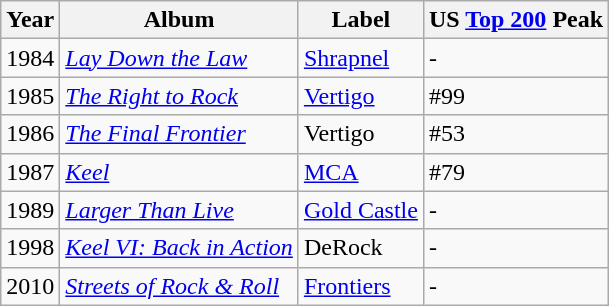<table class="wikitable" style-align:center;"}>
<tr>
<th>Year</th>
<th>Album</th>
<th>Label</th>
<th>US <a href='#'>Top 200</a> Peak</th>
</tr>
<tr>
<td>1984</td>
<td><em><a href='#'>Lay Down the Law</a></em></td>
<td><a href='#'>Shrapnel</a></td>
<td>-</td>
</tr>
<tr>
<td>1985</td>
<td style="text-align:left;"><em><a href='#'>The Right to Rock</a></em></td>
<td><a href='#'>Vertigo</a></td>
<td>#99</td>
</tr>
<tr>
<td>1986</td>
<td style="text-align:left;"><em><a href='#'>The Final Frontier</a></em></td>
<td>Vertigo</td>
<td>#53</td>
</tr>
<tr>
<td>1987</td>
<td style="text-align:left;"><em><a href='#'>Keel</a></em></td>
<td><a href='#'>MCA</a></td>
<td>#79</td>
</tr>
<tr>
<td>1989</td>
<td style="text-align:left;"><em><a href='#'>Larger Than Live</a></em></td>
<td><a href='#'>Gold Castle</a></td>
<td>-</td>
</tr>
<tr>
<td>1998</td>
<td style="text-align:left;"><em><a href='#'>Keel VI: Back in Action</a></em></td>
<td>DeRock</td>
<td>-</td>
</tr>
<tr>
<td>2010</td>
<td style="text-align:left;"><em><a href='#'>Streets of Rock & Roll</a></em></td>
<td><a href='#'>Frontiers</a></td>
<td>-</td>
</tr>
</table>
